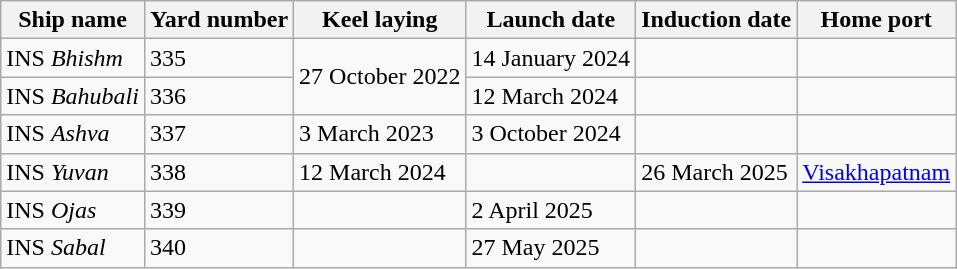<table class="wikitable">
<tr>
<th>Ship name</th>
<th>Yard number</th>
<th>Keel laying</th>
<th>Launch date</th>
<th>Induction date</th>
<th>Home port</th>
</tr>
<tr>
<td>INS <em>Bhishm</em></td>
<td>335</td>
<td rowspan="2">27 October 2022</td>
<td>14 January 2024</td>
<td></td>
<td></td>
</tr>
<tr>
<td>INS <em>Bahubali</em></td>
<td>336</td>
<td>12 March 2024</td>
<td></td>
<td></td>
</tr>
<tr>
<td>INS <em>Ashva</em></td>
<td>337</td>
<td>3 March 2023</td>
<td>3 October 2024</td>
<td></td>
<td></td>
</tr>
<tr>
<td>INS <em>Yuvan</em></td>
<td>338</td>
<td>12 March 2024</td>
<td></td>
<td>26 March 2025</td>
<td><a href='#'>Visakhapatnam</a></td>
</tr>
<tr>
<td>INS <em>Ojas</em></td>
<td>339</td>
<td></td>
<td>2 April 2025</td>
<td></td>
<td></td>
</tr>
<tr>
<td>INS <em>Sabal</em></td>
<td>340</td>
<td></td>
<td>27 May 2025</td>
<td></td>
<td></td>
</tr>
</table>
